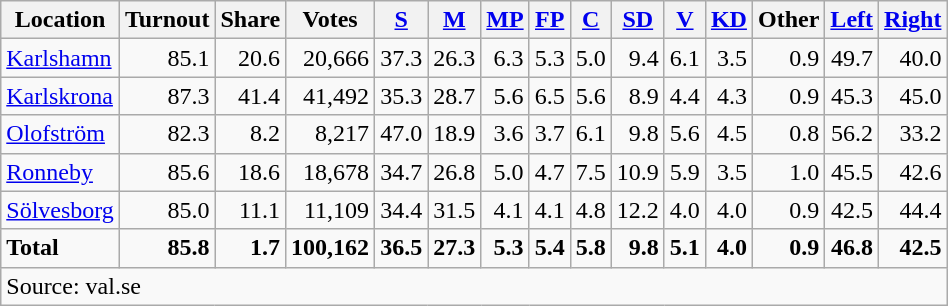<table class="wikitable sortable" style=text-align:right>
<tr>
<th>Location</th>
<th>Turnout</th>
<th>Share</th>
<th>Votes</th>
<th><a href='#'>S</a></th>
<th><a href='#'>M</a></th>
<th><a href='#'>MP</a></th>
<th><a href='#'>FP</a></th>
<th><a href='#'>C</a></th>
<th><a href='#'>SD</a></th>
<th><a href='#'>V</a></th>
<th><a href='#'>KD</a></th>
<th>Other</th>
<th><a href='#'>Left</a></th>
<th><a href='#'>Right</a></th>
</tr>
<tr>
<td align=left><a href='#'>Karlshamn</a></td>
<td>85.1</td>
<td>20.6</td>
<td>20,666</td>
<td>37.3</td>
<td>26.3</td>
<td>6.3</td>
<td>5.3</td>
<td>5.0</td>
<td>9.4</td>
<td>6.1</td>
<td>3.5</td>
<td>0.9</td>
<td>49.7</td>
<td>40.0</td>
</tr>
<tr>
<td align=left><a href='#'>Karlskrona</a></td>
<td>87.3</td>
<td>41.4</td>
<td>41,492</td>
<td>35.3</td>
<td>28.7</td>
<td>5.6</td>
<td>6.5</td>
<td>5.6</td>
<td>8.9</td>
<td>4.4</td>
<td>4.3</td>
<td>0.9</td>
<td>45.3</td>
<td>45.0</td>
</tr>
<tr>
<td align=left><a href='#'>Olofström</a></td>
<td>82.3</td>
<td>8.2</td>
<td>8,217</td>
<td>47.0</td>
<td>18.9</td>
<td>3.6</td>
<td>3.7</td>
<td>6.1</td>
<td>9.8</td>
<td>5.6</td>
<td>4.5</td>
<td>0.8</td>
<td>56.2</td>
<td>33.2</td>
</tr>
<tr>
<td align=left><a href='#'>Ronneby</a></td>
<td>85.6</td>
<td>18.6</td>
<td>18,678</td>
<td>34.7</td>
<td>26.8</td>
<td>5.0</td>
<td>4.7</td>
<td>7.5</td>
<td>10.9</td>
<td>5.9</td>
<td>3.5</td>
<td>1.0</td>
<td>45.5</td>
<td>42.6</td>
</tr>
<tr>
<td align=left><a href='#'>Sölvesborg</a></td>
<td>85.0</td>
<td>11.1</td>
<td>11,109</td>
<td>34.4</td>
<td>31.5</td>
<td>4.1</td>
<td>4.1</td>
<td>4.8</td>
<td>12.2</td>
<td>4.0</td>
<td>4.0</td>
<td>0.9</td>
<td>42.5</td>
<td>44.4</td>
</tr>
<tr>
<td align=left><strong>Total</strong></td>
<td><strong>85.8</strong></td>
<td><strong>1.7</strong></td>
<td><strong>100,162</strong></td>
<td><strong>36.5</strong></td>
<td><strong>27.3</strong></td>
<td><strong>5.3</strong></td>
<td><strong>5.4</strong></td>
<td><strong>5.8</strong></td>
<td><strong>9.8</strong></td>
<td><strong>5.1</strong></td>
<td><strong>4.0</strong></td>
<td><strong>0.9</strong></td>
<td><strong>46.8</strong></td>
<td><strong>42.5</strong></td>
</tr>
<tr>
<td align=left colspan=15>Source: val.se </td>
</tr>
</table>
